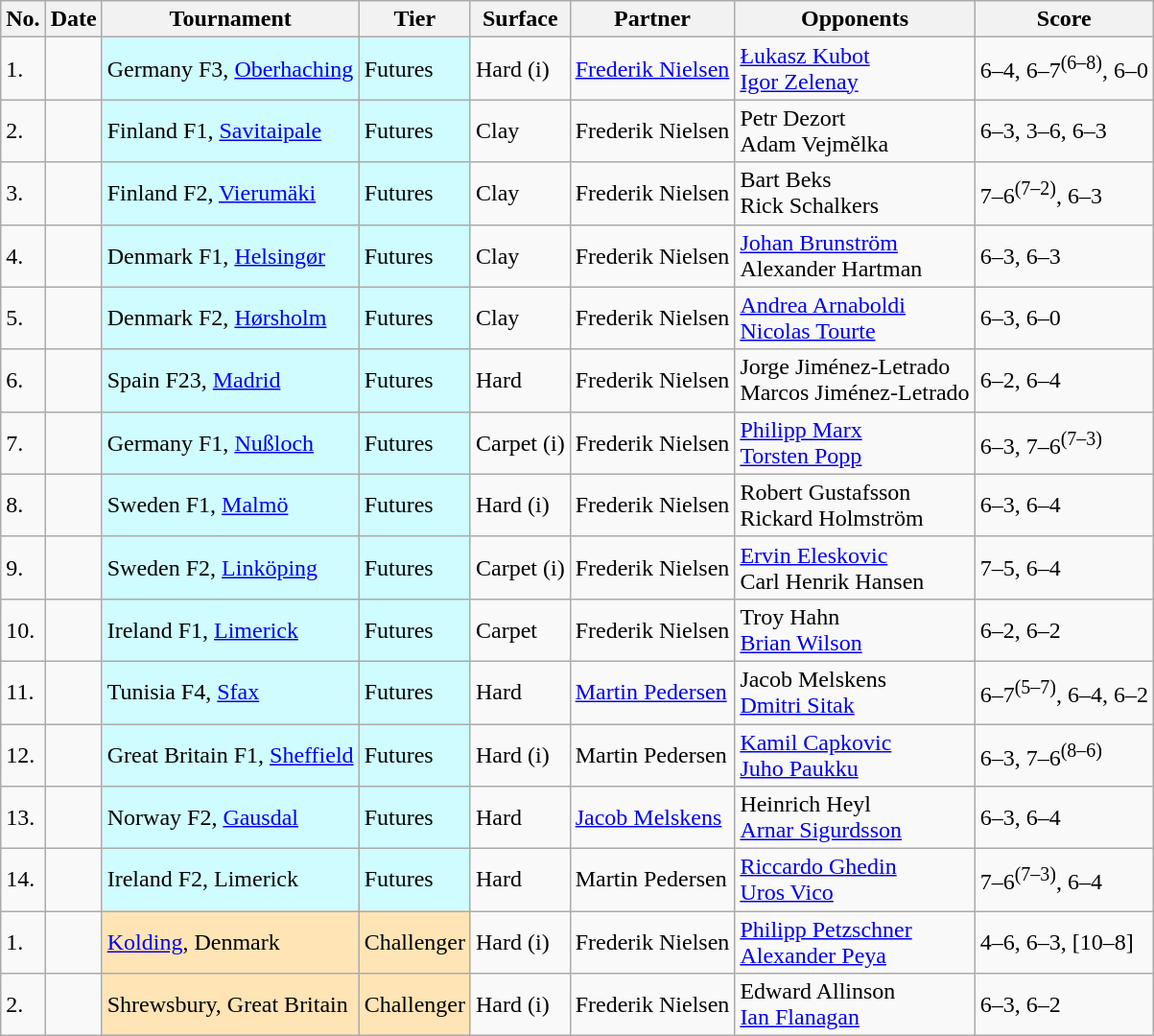<table class="sortable wikitable">
<tr>
<th class="unsortable">No.</th>
<th>Date</th>
<th>Tournament</th>
<th>Tier</th>
<th>Surface</th>
<th>Partner</th>
<th>Opponents</th>
<th class="unsortable">Score</th>
</tr>
<tr>
<td>1.</td>
<td></td>
<td style="background:#cffcff;">Germany F3, <a href='#'>Oberhaching</a></td>
<td style="background:#cffcff;">Futures</td>
<td>Hard (i)</td>
<td> <a href='#'>Frederik Nielsen</a></td>
<td> <a href='#'>Łukasz Kubot</a><br> <a href='#'>Igor Zelenay</a></td>
<td>6–4, 6–7<sup>(6–8)</sup>, 6–0</td>
</tr>
<tr>
<td>2.</td>
<td></td>
<td style="background:#cffcff;">Finland F1, <a href='#'>Savitaipale</a></td>
<td style="background:#cffcff;">Futures</td>
<td>Clay</td>
<td> Frederik Nielsen</td>
<td> Petr Dezort<br> Adam Vejmělka</td>
<td>6–3, 3–6, 6–3</td>
</tr>
<tr>
<td>3.</td>
<td></td>
<td style="background:#cffcff;">Finland F2, <a href='#'>Vierumäki</a></td>
<td style="background:#cffcff;">Futures</td>
<td>Clay</td>
<td> Frederik Nielsen</td>
<td> Bart Beks<br> Rick Schalkers</td>
<td>7–6<sup>(7–2)</sup>, 6–3</td>
</tr>
<tr>
<td>4.</td>
<td></td>
<td style="background:#cffcff;">Denmark F1, <a href='#'>Helsingør</a></td>
<td style="background:#cffcff;">Futures</td>
<td>Clay</td>
<td> Frederik Nielsen</td>
<td> <a href='#'>Johan Brunström</a><br> Alexander Hartman</td>
<td>6–3, 6–3</td>
</tr>
<tr>
<td>5.</td>
<td></td>
<td style="background:#cffcff;">Denmark F2, <a href='#'>Hørsholm</a></td>
<td style="background:#cffcff;">Futures</td>
<td>Clay</td>
<td> Frederik Nielsen</td>
<td> <a href='#'>Andrea Arnaboldi</a><br> <a href='#'>Nicolas Tourte</a></td>
<td>6–3, 6–0</td>
</tr>
<tr>
<td>6.</td>
<td></td>
<td style="background:#cffcff;">Spain F23, <a href='#'>Madrid</a></td>
<td style="background:#cffcff;">Futures</td>
<td>Hard</td>
<td> Frederik Nielsen</td>
<td> Jorge Jiménez-Letrado<br> Marcos Jiménez-Letrado</td>
<td>6–2, 6–4</td>
</tr>
<tr>
<td>7.</td>
<td></td>
<td style="background:#cffcff;">Germany F1, <a href='#'>Nußloch</a></td>
<td style="background:#cffcff;">Futures</td>
<td>Carpet (i)</td>
<td> Frederik Nielsen</td>
<td> <a href='#'>Philipp Marx</a><br> <a href='#'>Torsten Popp</a></td>
<td>6–3, 7–6<sup>(7–3)</sup></td>
</tr>
<tr>
<td>8.</td>
<td></td>
<td style="background:#cffcff;">Sweden F1, <a href='#'>Malmö</a></td>
<td style="background:#cffcff;">Futures</td>
<td>Hard (i)</td>
<td> Frederik Nielsen</td>
<td> Robert Gustafsson<br> Rickard Holmström</td>
<td>6–3, 6–4</td>
</tr>
<tr>
<td>9.</td>
<td></td>
<td style="background:#cffcff;">Sweden F2, <a href='#'>Linköping</a></td>
<td style="background:#cffcff;">Futures</td>
<td>Carpet (i)</td>
<td> Frederik Nielsen</td>
<td> <a href='#'>Ervin Eleskovic</a><br> Carl Henrik Hansen</td>
<td>7–5, 6–4</td>
</tr>
<tr>
<td>10.</td>
<td></td>
<td style="background:#cffcff;">Ireland F1, <a href='#'>Limerick</a></td>
<td style="background:#cffcff;">Futures</td>
<td>Carpet</td>
<td> Frederik Nielsen</td>
<td> Troy Hahn<br> <a href='#'>Brian Wilson</a></td>
<td>6–2, 6–2</td>
</tr>
<tr>
<td>11.</td>
<td></td>
<td style="background:#cffcff;">Tunisia F4, <a href='#'>Sfax</a></td>
<td style="background:#cffcff;">Futures</td>
<td>Hard</td>
<td> <a href='#'>Martin Pedersen</a></td>
<td> Jacob Melskens<br> <a href='#'>Dmitri Sitak</a></td>
<td>6–7<sup>(5–7)</sup>, 6–4, 6–2</td>
</tr>
<tr>
<td>12.</td>
<td></td>
<td style="background:#cffcff;">Great Britain F1, <a href='#'>Sheffield</a></td>
<td style="background:#cffcff;">Futures</td>
<td>Hard (i)</td>
<td> Martin Pedersen</td>
<td> <a href='#'>Kamil Capkovic</a><br> <a href='#'>Juho Paukku</a></td>
<td>6–3, 7–6<sup>(8–6)</sup></td>
</tr>
<tr>
<td>13.</td>
<td></td>
<td style="background:#cffcff;">Norway F2, <a href='#'>Gausdal</a></td>
<td style="background:#cffcff;">Futures</td>
<td>Hard</td>
<td> <a href='#'>Jacob Melskens</a></td>
<td> Heinrich Heyl <br> <a href='#'>Arnar Sigurdsson</a></td>
<td>6–3, 6–4</td>
</tr>
<tr>
<td>14.</td>
<td></td>
<td style="background:#cffcff;">Ireland F2, Limerick</td>
<td style="background:#cffcff;">Futures</td>
<td>Hard</td>
<td> Martin Pedersen</td>
<td> <a href='#'>Riccardo Ghedin</a><br> <a href='#'>Uros Vico</a></td>
<td>7–6<sup>(7–3)</sup>, 6–4</td>
</tr>
<tr>
<td>1.</td>
<td></td>
<td style="background:moccasin;"><a href='#'>Kolding</a>, Denmark</td>
<td style="background:moccasin;">Challenger</td>
<td>Hard (i)</td>
<td> Frederik Nielsen</td>
<td> <a href='#'>Philipp Petzschner</a><br> <a href='#'>Alexander Peya</a></td>
<td>4–6, 6–3, [10–8]</td>
</tr>
<tr>
<td>2.</td>
<td></td>
<td style="background:moccasin;">Shrewsbury, Great Britain</td>
<td style="background:moccasin;">Challenger</td>
<td>Hard (i)</td>
<td> Frederik Nielsen</td>
<td> Edward Allinson<br> <a href='#'>Ian Flanagan</a></td>
<td>6–3, 6–2</td>
</tr>
</table>
